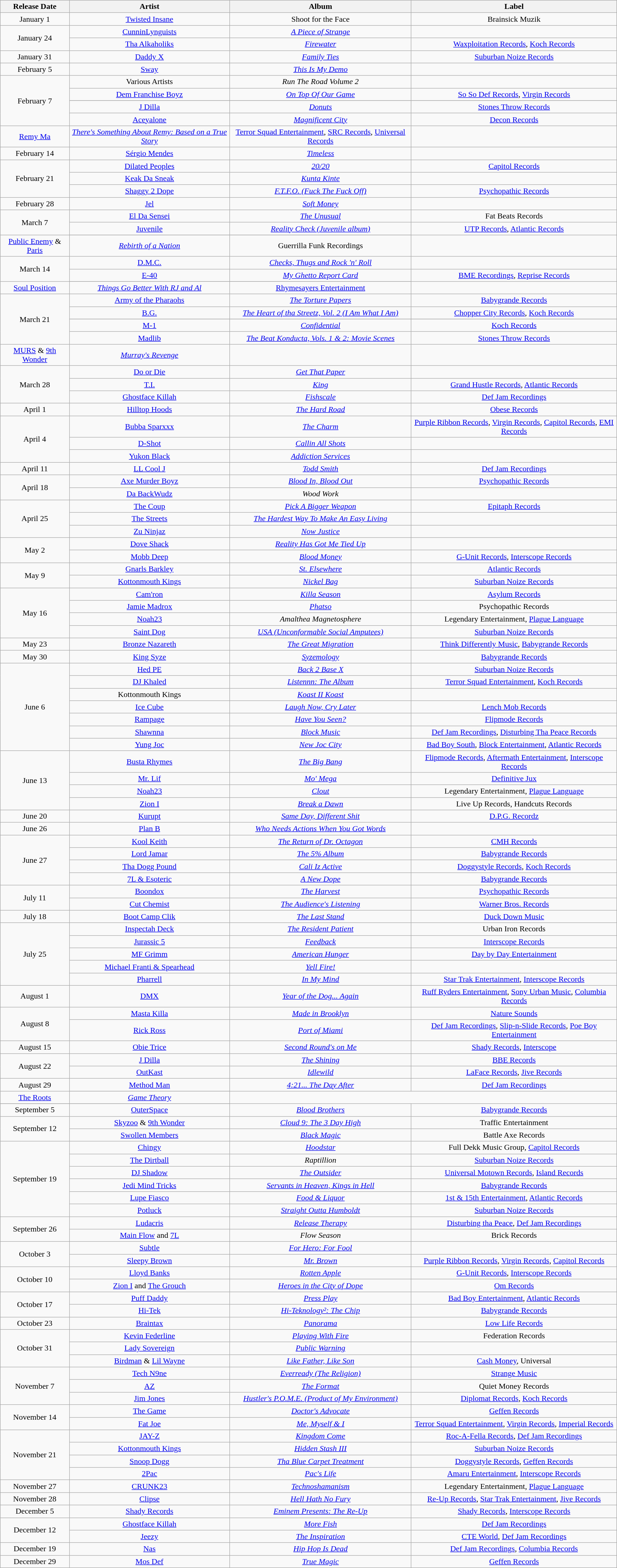<table class="wikitable" style="text-align:center;">
<tr>
<th scope="col">Release Date</th>
<th scope="col">Artist</th>
<th scope="col">Album</th>
<th scope="col">Label</th>
</tr>
<tr>
<td>January 1</td>
<td><a href='#'>Twisted Insane</a></td>
<td>Shoot for the Face</td>
<td>Brainsick Muzik</td>
</tr>
<tr>
<td rowspan="2">January 24</td>
<td><a href='#'>CunninLynguists</a></td>
<td><em><a href='#'>A Piece of Strange</a></em></td>
<td></td>
</tr>
<tr>
<td><a href='#'>Tha Alkaholiks</a></td>
<td><em><a href='#'>Firewater</a></em></td>
<td><a href='#'>Waxploitation Records</a>, <a href='#'>Koch Records</a></td>
</tr>
<tr>
<td>January 31</td>
<td><a href='#'>Daddy X</a></td>
<td><em><a href='#'>Family Ties</a></em></td>
<td><a href='#'>Suburban Noize Records</a></td>
</tr>
<tr>
<td>February 5</td>
<td><a href='#'>Sway</a></td>
<td><em><a href='#'>This Is My Demo</a></em></td>
<td></td>
</tr>
<tr>
<td rowspan="5">February 7</td>
<td>Various Artists</td>
<td><em>Run The Road Volume 2</em></td>
<td></td>
</tr>
<tr>
<td><a href='#'>Dem Franchise Boyz</a></td>
<td><em><a href='#'>On Top Of Our Game</a></em></td>
<td><a href='#'>So So Def Records</a>, <a href='#'>Virgin Records</a></td>
</tr>
<tr>
</tr>
<tr>
<td><a href='#'>J Dilla</a></td>
<td><em><a href='#'>Donuts</a></em></td>
<td><a href='#'>Stones Throw Records</a></td>
</tr>
<tr>
<td><a href='#'>Aceyalone</a></td>
<td><em><a href='#'>Magnificent City</a></em></td>
<td><a href='#'>Decon Records</a></td>
</tr>
<tr>
<td><a href='#'>Remy Ma</a></td>
<td><em><a href='#'>There's Something About Remy: Based on a True Story</a></em></td>
<td><a href='#'>Terror Squad Entertainment</a>, <a href='#'>SRC Records</a>, <a href='#'>Universal Records</a></td>
</tr>
<tr>
<td>February 14</td>
<td><a href='#'>Sérgio Mendes</a></td>
<td><em><a href='#'>Timeless</a></em></td>
<td></td>
</tr>
<tr>
<td rowspan="3">February 21</td>
<td><a href='#'>Dilated Peoples</a></td>
<td><em><a href='#'>20/20</a></em></td>
<td><a href='#'>Capitol Records</a></td>
</tr>
<tr>
<td><a href='#'>Keak Da Sneak</a></td>
<td><em><a href='#'>Kunta Kinte</a></em></td>
<td></td>
</tr>
<tr>
<td><a href='#'>Shaggy 2 Dope</a></td>
<td><em><a href='#'>F.T.F.O. (Fuck The Fuck Off)</a></em></td>
<td><a href='#'>Psychopathic Records</a></td>
</tr>
<tr>
<td>February 28</td>
<td><a href='#'>Jel</a></td>
<td><em><a href='#'>Soft Money</a></em></td>
<td></td>
</tr>
<tr>
<td rowspan="3">March 7</td>
<td><a href='#'>El Da Sensei</a></td>
<td><em><a href='#'>The Unusual</a></em></td>
<td>Fat Beats Records</td>
</tr>
<tr>
<td><a href='#'>Juvenile</a></td>
<td><em><a href='#'>Reality Check (Juvenile album)</a></em></td>
<td><a href='#'>UTP Records</a>, <a href='#'>Atlantic Records</a></td>
</tr>
<tr>
</tr>
<tr>
<td><a href='#'>Public Enemy</a> & <a href='#'>Paris</a></td>
<td><em><a href='#'>Rebirth of a Nation</a></em></td>
<td>Guerrilla Funk Recordings</td>
</tr>
<tr>
<td rowspan="3">March 14</td>
<td><a href='#'>D.M.C.</a></td>
<td><em><a href='#'>Checks, Thugs and Rock 'n' Roll</a></em></td>
<td></td>
</tr>
<tr>
<td><a href='#'>E-40</a></td>
<td><em><a href='#'>My Ghetto Report Card</a></em></td>
<td><a href='#'>BME Recordings</a>, <a href='#'>Reprise Records</a></td>
</tr>
<tr>
</tr>
<tr>
<td><a href='#'>Soul Position</a></td>
<td><em><a href='#'>Things Go Better With RJ and Al</a></em></td>
<td><a href='#'>Rhymesayers Entertainment</a></td>
</tr>
<tr>
<td rowspan="5">March 21</td>
<td><a href='#'>Army of the Pharaohs</a></td>
<td><em><a href='#'>The Torture Papers</a></em></td>
<td><a href='#'>Babygrande Records</a></td>
</tr>
<tr>
<td><a href='#'>B.G.</a></td>
<td><em><a href='#'>The Heart of tha Streetz, Vol. 2 (I Am What I Am)</a></em></td>
<td><a href='#'>Chopper City Records</a>, <a href='#'>Koch Records</a></td>
</tr>
<tr>
</tr>
<tr>
<td><a href='#'>M-1</a></td>
<td><em><a href='#'>Confidential</a></em></td>
<td><a href='#'>Koch Records</a></td>
</tr>
<tr>
<td><a href='#'>Madlib</a></td>
<td><em><a href='#'>The Beat Konducta, Vols. 1 & 2: Movie Scenes</a></em></td>
<td><a href='#'>Stones Throw Records</a></td>
</tr>
<tr>
<td><a href='#'>MURS</a> & <a href='#'>9th Wonder</a></td>
<td><em><a href='#'>Murray's Revenge</a></em></td>
<td></td>
</tr>
<tr>
<td rowspan="3">March 28</td>
<td><a href='#'>Do or Die</a></td>
<td><em><a href='#'>Get That Paper</a></em></td>
<td></td>
</tr>
<tr>
<td><a href='#'>T.I.</a></td>
<td><em><a href='#'>King</a></em></td>
<td><a href='#'>Grand Hustle Records</a>, <a href='#'>Atlantic Records</a></td>
</tr>
<tr>
<td><a href='#'>Ghostface Killah</a></td>
<td><em><a href='#'>Fishscale</a></em></td>
<td><a href='#'>Def Jam Recordings</a></td>
</tr>
<tr>
<td>April 1</td>
<td><a href='#'>Hilltop Hoods</a></td>
<td><em><a href='#'>The Hard Road</a></em></td>
<td><a href='#'>Obese Records</a></td>
</tr>
<tr>
<td rowspan="3">April 4</td>
<td><a href='#'>Bubba Sparxxx</a></td>
<td><em><a href='#'>The Charm</a></em></td>
<td><a href='#'>Purple Ribbon Records</a>, <a href='#'>Virgin Records</a>, <a href='#'>Capitol Records</a>, <a href='#'>EMI Records</a></td>
</tr>
<tr>
<td><a href='#'>D-Shot</a></td>
<td><em><a href='#'>Callin All Shots</a></em></td>
<td></td>
</tr>
<tr>
<td><a href='#'>Yukon Black</a></td>
<td><em><a href='#'>Addiction Services</a></em></td>
<td></td>
</tr>
<tr>
<td>April 11</td>
<td><a href='#'>LL Cool J</a></td>
<td><em><a href='#'>Todd Smith</a></em></td>
<td><a href='#'>Def Jam Recordings</a></td>
</tr>
<tr>
<td rowspan="2">April 18</td>
<td><a href='#'>Axe Murder Boyz</a></td>
<td><em><a href='#'>Blood In, Blood Out</a></em></td>
<td><a href='#'>Psychopathic Records</a></td>
</tr>
<tr>
<td><a href='#'>Da BackWudz</a></td>
<td><em>Wood Work</em></td>
<td></td>
</tr>
<tr>
<td rowspan="3">April 25</td>
<td><a href='#'>The Coup</a></td>
<td><em><a href='#'>Pick A Bigger Weapon</a></em></td>
<td><a href='#'>Epitaph Records</a></td>
</tr>
<tr>
<td><a href='#'>The Streets</a></td>
<td><em><a href='#'>The Hardest Way To Make An Easy Living</a></em></td>
<td></td>
</tr>
<tr>
<td><a href='#'>Zu Ninjaz</a></td>
<td><em><a href='#'>Now Justice</a></em></td>
<td></td>
</tr>
<tr>
<td rowspan="2">May 2</td>
<td><a href='#'>Dove Shack</a></td>
<td><em><a href='#'>Reality Has Got Me Tied Up</a></em></td>
<td></td>
</tr>
<tr>
<td><a href='#'>Mobb Deep</a></td>
<td><em><a href='#'>Blood Money</a></em></td>
<td><a href='#'>G-Unit Records</a>, <a href='#'>Interscope Records</a></td>
</tr>
<tr>
<td rowspan="2">May 9</td>
<td><a href='#'>Gnarls Barkley</a></td>
<td><em><a href='#'>St. Elsewhere</a></em></td>
<td><a href='#'>Atlantic Records</a></td>
</tr>
<tr>
<td><a href='#'>Kottonmouth Kings</a></td>
<td><em><a href='#'>Nickel Bag</a></em></td>
<td><a href='#'>Suburban Noize Records</a></td>
</tr>
<tr>
<td rowspan="4">May 16</td>
<td><a href='#'>Cam'ron</a></td>
<td><em><a href='#'>Killa Season</a></em></td>
<td><a href='#'>Asylum Records</a></td>
</tr>
<tr>
<td><a href='#'>Jamie Madrox</a></td>
<td><em><a href='#'>Phatso</a></em></td>
<td>Psychopathic Records</td>
</tr>
<tr>
<td><a href='#'>Noah23</a></td>
<td><em>Amalthea Magnetosphere</em></td>
<td>Legendary Entertainment, <a href='#'>Plague Language</a></td>
</tr>
<tr>
<td><a href='#'>Saint Dog</a></td>
<td><em><a href='#'>USA (Unconformable Social Amputees)</a></em></td>
<td><a href='#'>Suburban Noize Records</a></td>
</tr>
<tr>
<td>May 23</td>
<td><a href='#'>Bronze Nazareth</a></td>
<td><em><a href='#'>The Great Migration</a></em></td>
<td><a href='#'>Think Differently Music</a>, <a href='#'>Babygrande Records</a></td>
</tr>
<tr>
<td>May 30</td>
<td><a href='#'>King Syze</a></td>
<td><em><a href='#'>Syzemology</a></em></td>
<td><a href='#'>Babygrande Records</a></td>
</tr>
<tr>
<td rowspan="7">June 6</td>
<td><a href='#'>Hed PE</a></td>
<td><em><a href='#'>Back 2 Base X</a></em></td>
<td><a href='#'>Suburban Noize Records</a></td>
</tr>
<tr>
<td><a href='#'>DJ Khaled</a></td>
<td><em><a href='#'>Listennn: The Album</a></em></td>
<td><a href='#'>Terror Squad Entertainment</a>, <a href='#'>Koch Records</a></td>
</tr>
<tr>
<td>Kottonmouth Kings</td>
<td><em><a href='#'>Koast II Koast</a></em></td>
</tr>
<tr>
<td><a href='#'>Ice Cube</a></td>
<td><em><a href='#'>Laugh Now, Cry Later</a></em></td>
<td><a href='#'>Lench Mob Records</a></td>
</tr>
<tr>
<td><a href='#'>Rampage</a></td>
<td><em><a href='#'>Have You Seen?</a></em></td>
<td><a href='#'>Flipmode Records</a></td>
</tr>
<tr>
<td><a href='#'>Shawnna</a></td>
<td><em><a href='#'>Block Music</a></em></td>
<td><a href='#'>Def Jam Recordings</a>, <a href='#'>Disturbing Tha Peace Records</a></td>
</tr>
<tr>
<td><a href='#'>Yung Joc</a></td>
<td><em><a href='#'>New Joc City</a></em></td>
<td><a href='#'>Bad Boy South</a>, <a href='#'>Block Entertainment</a>, <a href='#'>Atlantic Records</a></td>
</tr>
<tr>
<td rowspan="4">June 13</td>
<td><a href='#'>Busta Rhymes</a></td>
<td><em><a href='#'>The Big Bang</a></em></td>
<td><a href='#'>Flipmode Records</a>, <a href='#'>Aftermath Entertainment</a>, <a href='#'>Interscope Records</a></td>
</tr>
<tr>
<td><a href='#'>Mr. Lif</a></td>
<td><em><a href='#'>Mo' Mega</a></em></td>
<td><a href='#'>Definitive Jux</a></td>
</tr>
<tr>
<td><a href='#'>Noah23</a></td>
<td><em><a href='#'>Clout</a></em></td>
<td>Legendary Entertainment, <a href='#'>Plague Language</a></td>
</tr>
<tr>
<td><a href='#'>Zion I</a></td>
<td><em><a href='#'>Break a Dawn</a></em></td>
<td>Live Up Records, Handcuts Records</td>
</tr>
<tr>
<td>June 20</td>
<td><a href='#'>Kurupt</a></td>
<td><em><a href='#'>Same Day, Different Shit</a></em></td>
<td><a href='#'>D.P.G. Recordz</a></td>
</tr>
<tr>
<td>June 26</td>
<td><a href='#'>Plan B</a></td>
<td><em><a href='#'>Who Needs Actions When You Got Words</a></em></td>
<td></td>
</tr>
<tr>
<td rowspan="4">June 27</td>
<td><a href='#'>Kool Keith</a></td>
<td><em><a href='#'>The Return of Dr. Octagon</a></em></td>
<td><a href='#'>CMH Records</a></td>
</tr>
<tr>
<td><a href='#'>Lord Jamar</a></td>
<td><em><a href='#'>The 5% Album</a></em></td>
<td><a href='#'>Babygrande Records</a></td>
</tr>
<tr>
<td><a href='#'>Tha Dogg Pound</a></td>
<td><em><a href='#'>Cali Iz Active</a></em></td>
<td><a href='#'>Doggystyle Records</a>, <a href='#'>Koch Records</a></td>
</tr>
<tr>
<td><a href='#'>7L & Esoteric</a></td>
<td><em><a href='#'>A New Dope</a></em></td>
<td><a href='#'>Babygrande Records</a></td>
</tr>
<tr>
<td rowspan="2">July 11</td>
<td><a href='#'>Boondox</a></td>
<td><em><a href='#'>The Harvest</a></em></td>
<td><a href='#'>Psychopathic Records</a></td>
</tr>
<tr>
<td><a href='#'>Cut Chemist</a></td>
<td><em><a href='#'>The Audience's Listening</a></em></td>
<td><a href='#'>Warner Bros. Records</a></td>
</tr>
<tr>
<td>July 18</td>
<td><a href='#'>Boot Camp Clik</a></td>
<td><em><a href='#'>The Last Stand</a></em></td>
<td><a href='#'>Duck Down Music</a></td>
</tr>
<tr>
<td rowspan="5">July 25</td>
<td><a href='#'>Inspectah Deck</a></td>
<td><em><a href='#'>The Resident Patient</a></em></td>
<td>Urban Iron Records</td>
</tr>
<tr>
<td><a href='#'>Jurassic 5</a></td>
<td><em><a href='#'>Feedback</a></em></td>
<td><a href='#'>Interscope Records</a></td>
</tr>
<tr>
<td><a href='#'>MF Grimm</a></td>
<td><em><a href='#'>American Hunger</a></em></td>
<td><a href='#'>Day by Day Entertainment</a></td>
</tr>
<tr>
<td><a href='#'>Michael Franti & Spearhead</a></td>
<td><em><a href='#'>Yell Fire!</a></em></td>
<td></td>
</tr>
<tr>
<td><a href='#'>Pharrell</a></td>
<td><em><a href='#'>In My Mind</a></em></td>
<td><a href='#'>Star Trak Entertainment</a>, <a href='#'>Interscope Records</a></td>
</tr>
<tr>
<td>August 1</td>
<td><a href='#'>DMX</a></td>
<td><em><a href='#'>Year of the Dog... Again</a></em></td>
<td><a href='#'>Ruff Ryders Entertainment</a>, <a href='#'>Sony Urban Music</a>, <a href='#'>Columbia Records</a></td>
</tr>
<tr>
<td rowspan="2">August 8</td>
<td><a href='#'>Masta Killa</a></td>
<td><em><a href='#'>Made in Brooklyn</a></em></td>
<td><a href='#'>Nature Sounds</a></td>
</tr>
<tr>
<td><a href='#'>Rick Ross</a></td>
<td><em><a href='#'>Port of Miami</a></em></td>
<td><a href='#'>Def Jam Recordings</a>, <a href='#'>Slip-n-Slide Records</a>, <a href='#'>Poe Boy Entertainment</a></td>
</tr>
<tr>
<td>August 15</td>
<td><a href='#'>Obie Trice</a></td>
<td><em><a href='#'>Second Round's on Me</a></em></td>
<td><a href='#'>Shady Records</a>, <a href='#'>Interscope</a></td>
</tr>
<tr>
<td rowspan="2">August 22</td>
<td><a href='#'>J Dilla</a></td>
<td><em><a href='#'>The Shining</a></em></td>
<td><a href='#'>BBE Records</a></td>
</tr>
<tr>
<td><a href='#'>OutKast</a></td>
<td><em><a href='#'>Idlewild</a></em></td>
<td><a href='#'>LaFace Records</a>, <a href='#'>Jive Records</a></td>
</tr>
<tr>
<td rowspan="2">August 29</td>
<td><a href='#'>Method Man</a></td>
<td><em><a href='#'>4:21... The Day After</a></em></td>
<td rowspan="2"><a href='#'>Def Jam Recordings</a></td>
</tr>
<tr>
</tr>
<tr>
<td><a href='#'>The Roots</a></td>
<td><em><a href='#'>Game Theory</a></em></td>
</tr>
<tr>
</tr>
<tr>
<td>September 5</td>
<td><a href='#'>OuterSpace</a></td>
<td><em><a href='#'>Blood Brothers</a></em></td>
<td><a href='#'>Babygrande Records</a></td>
</tr>
<tr>
<td rowspan="2">September 12</td>
<td><a href='#'>Skyzoo</a> & <a href='#'>9th Wonder</a></td>
<td><em><a href='#'>Cloud 9: The 3 Day High</a></em></td>
<td>Traffic Entertainment</td>
</tr>
<tr>
<td><a href='#'>Swollen Members</a></td>
<td><em><a href='#'>Black Magic</a></em></td>
<td>Battle Axe Records</td>
</tr>
<tr>
<td rowspan="6">September 19</td>
<td><a href='#'>Chingy</a></td>
<td><em><a href='#'>Hoodstar</a></em></td>
<td>Full Dekk Music Group, <a href='#'>Capitol Records</a></td>
</tr>
<tr>
<td><a href='#'>The Dirtball</a></td>
<td><em>Raptillion</em></td>
<td><a href='#'>Suburban Noize Records</a></td>
</tr>
<tr>
<td><a href='#'>DJ Shadow</a></td>
<td><em><a href='#'>The Outsider</a></em></td>
<td><a href='#'>Universal Motown Records</a>, <a href='#'>Island Records</a></td>
</tr>
<tr>
<td><a href='#'>Jedi Mind Tricks</a></td>
<td><em><a href='#'>Servants in Heaven, Kings in Hell</a></em></td>
<td><a href='#'>Babygrande Records</a></td>
</tr>
<tr>
<td><a href='#'>Lupe Fiasco</a></td>
<td><em><a href='#'>Food & Liquor</a></em></td>
<td><a href='#'>1st & 15th Entertainment</a>, <a href='#'>Atlantic Records</a></td>
</tr>
<tr>
<td><a href='#'>Potluck</a></td>
<td><em><a href='#'>Straight Outta Humboldt</a></em></td>
<td><a href='#'>Suburban Noize Records</a></td>
</tr>
<tr>
<td rowspan="2">September 26</td>
<td><a href='#'>Ludacris</a></td>
<td><em><a href='#'>Release Therapy</a></em></td>
<td><a href='#'>Disturbing tha Peace</a>, <a href='#'>Def Jam Recordings</a></td>
</tr>
<tr>
<td><a href='#'>Main Flow</a> and <a href='#'>7L</a></td>
<td><em>Flow Season</em></td>
<td>Brick Records</td>
</tr>
<tr>
<td rowspan="2">October 3</td>
<td><a href='#'>Subtle</a></td>
<td><em><a href='#'>For Hero: For Fool</a></em></td>
<td></td>
</tr>
<tr>
<td><a href='#'>Sleepy Brown</a></td>
<td><em><a href='#'>Mr. Brown</a></em></td>
<td><a href='#'>Purple Ribbon Records</a>, <a href='#'>Virgin Records</a>, <a href='#'>Capitol Records</a></td>
</tr>
<tr>
<td rowspan="2">October 10</td>
<td><a href='#'>Lloyd Banks</a></td>
<td><em><a href='#'>Rotten Apple</a></em></td>
<td><a href='#'>G-Unit Records</a>, <a href='#'>Interscope Records</a></td>
</tr>
<tr>
<td><a href='#'>Zion I</a> and <a href='#'>The Grouch</a></td>
<td><em><a href='#'>Heroes in the City of Dope</a></em></td>
<td><a href='#'>Om Records</a></td>
</tr>
<tr>
<td rowspan="2">October 17</td>
<td><a href='#'>Puff Daddy</a></td>
<td><em><a href='#'>Press Play</a></em></td>
<td><a href='#'>Bad Boy Entertainment</a>, <a href='#'>Atlantic Records</a></td>
</tr>
<tr>
<td><a href='#'>Hi-Tek</a></td>
<td><em><a href='#'>Hi-Teknology²: The Chip</a></em></td>
<td><a href='#'>Babygrande Records</a></td>
</tr>
<tr>
<td>October 23</td>
<td><a href='#'>Braintax</a></td>
<td><em><a href='#'>Panorama</a></em></td>
<td><a href='#'>Low Life Records</a></td>
</tr>
<tr>
<td rowspan="3">October 31</td>
<td><a href='#'>Kevin Federline</a></td>
<td><em><a href='#'>Playing With Fire</a></em></td>
<td>Federation Records</td>
</tr>
<tr>
<td><a href='#'>Lady Sovereign</a></td>
<td><em><a href='#'>Public Warning</a></em></td>
<td></td>
</tr>
<tr>
<td><a href='#'>Birdman</a> & <a href='#'>Lil Wayne</a></td>
<td><em><a href='#'>Like Father, Like Son</a></em></td>
<td><a href='#'>Cash Money</a>, Universal</td>
</tr>
<tr>
<td rowspan="3">November 7</td>
<td><a href='#'>Tech N9ne</a></td>
<td><em><a href='#'>Everready (The Religion)</a></em></td>
<td><a href='#'>Strange Music</a></td>
</tr>
<tr>
<td><a href='#'>AZ</a></td>
<td><em><a href='#'>The Format</a></em></td>
<td>Quiet Money Records</td>
</tr>
<tr>
<td><a href='#'>Jim Jones</a></td>
<td><em><a href='#'>Hustler's P.O.M.E. (Product of My Environment)</a></em></td>
<td><a href='#'>Diplomat Records</a>, <a href='#'>Koch Records</a></td>
</tr>
<tr>
<td rowspan="2">November 14</td>
<td><a href='#'>The Game</a></td>
<td><em><a href='#'>Doctor's Advocate</a></em></td>
<td><a href='#'>Geffen Records</a></td>
</tr>
<tr>
<td><a href='#'>Fat Joe</a></td>
<td><em><a href='#'>Me, Myself & I</a></em></td>
<td><a href='#'>Terror Squad Entertainment</a>, <a href='#'>Virgin Records</a>, <a href='#'>Imperial Records</a></td>
</tr>
<tr>
<td rowspan="4">November 21</td>
<td><a href='#'>JAY-Z</a></td>
<td><em><a href='#'>Kingdom Come</a></em></td>
<td><a href='#'>Roc-A-Fella Records</a>, <a href='#'>Def Jam Recordings</a></td>
</tr>
<tr>
<td><a href='#'>Kottonmouth Kings</a></td>
<td><em><a href='#'>Hidden Stash III</a></em></td>
<td><a href='#'>Suburban Noize Records</a></td>
</tr>
<tr>
<td><a href='#'>Snoop Dogg</a></td>
<td><em><a href='#'>Tha Blue Carpet Treatment</a></em></td>
<td><a href='#'>Doggystyle Records</a>, <a href='#'>Geffen Records</a></td>
</tr>
<tr>
<td><a href='#'>2Pac</a></td>
<td><em><a href='#'>Pac's Life</a></em></td>
<td><a href='#'>Amaru Entertainment</a>, <a href='#'>Interscope Records</a></td>
</tr>
<tr>
<td>November 27</td>
<td><a href='#'>CRUNK23</a></td>
<td><em><a href='#'>Technoshamanism</a></em></td>
<td>Legendary Entertainment, <a href='#'>Plague Language</a></td>
</tr>
<tr>
<td>November 28</td>
<td><a href='#'>Clipse</a></td>
<td><em><a href='#'>Hell Hath No Fury</a></em></td>
<td><a href='#'>Re-Up Records</a>, <a href='#'>Star Trak Entertainment</a>, <a href='#'>Jive Records</a></td>
</tr>
<tr>
<td>December 5</td>
<td><a href='#'>Shady Records</a></td>
<td><em><a href='#'>Eminem Presents: The Re-Up</a></em></td>
<td><a href='#'>Shady Records</a>, <a href='#'>Interscope Records</a></td>
</tr>
<tr>
<td rowspan="2">December 12</td>
<td><a href='#'>Ghostface Killah</a></td>
<td><em><a href='#'>More Fish</a></em></td>
<td><a href='#'>Def Jam Recordings</a></td>
</tr>
<tr>
<td><a href='#'>Jeezy</a></td>
<td><em><a href='#'>The Inspiration</a></em></td>
<td><a href='#'>CTE World</a>, <a href='#'>Def Jam Recordings</a></td>
</tr>
<tr>
<td>December 19</td>
<td><a href='#'>Nas</a></td>
<td><em><a href='#'>Hip Hop Is Dead</a></em></td>
<td><a href='#'>Def Jam Recordings</a>, <a href='#'>Columbia Records</a></td>
</tr>
<tr>
<td>December 29</td>
<td><a href='#'>Mos Def</a></td>
<td><em><a href='#'>True Magic</a></em></td>
<td><a href='#'>Geffen Records</a></td>
</tr>
</table>
